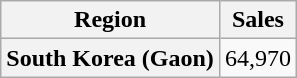<table class="wikitable plainrowheaders">
<tr>
<th>Region</th>
<th>Sales</th>
</tr>
<tr>
<th scope="row">South Korea (Gaon)</th>
<td>64,970</td>
</tr>
</table>
